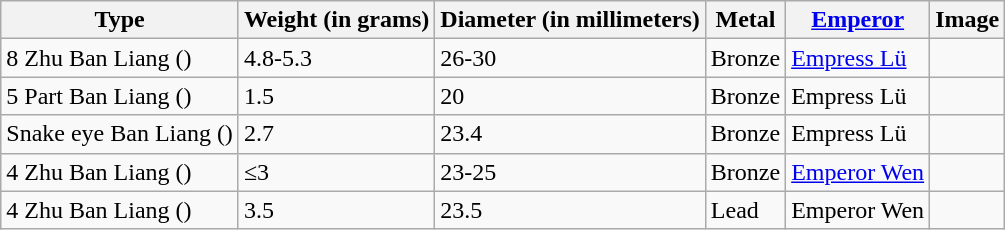<table class="wikitable">
<tr>
<th>Type</th>
<th>Weight (in grams)</th>
<th>Diameter (in millimeters)</th>
<th>Metal</th>
<th><a href='#'>Emperor</a></th>
<th>Image</th>
</tr>
<tr>
<td>8 Zhu Ban Liang ()</td>
<td>4.8-5.3</td>
<td>26-30</td>
<td>Bronze</td>
<td><a href='#'>Empress Lü</a></td>
<td></td>
</tr>
<tr>
<td>5 Part Ban Liang ()</td>
<td>1.5</td>
<td>20</td>
<td>Bronze</td>
<td>Empress Lü</td>
<td></td>
</tr>
<tr>
<td>Snake eye Ban Liang ()</td>
<td>2.7</td>
<td>23.4</td>
<td>Bronze</td>
<td>Empress Lü</td>
<td></td>
</tr>
<tr>
<td>4 Zhu Ban Liang ()</td>
<td>≤3</td>
<td>23-25</td>
<td>Bronze</td>
<td><a href='#'>Emperor Wen</a></td>
<td></td>
</tr>
<tr>
<td>4 Zhu Ban Liang ()</td>
<td>3.5</td>
<td>23.5</td>
<td>Lead</td>
<td>Emperor Wen</td>
<td></td>
</tr>
</table>
